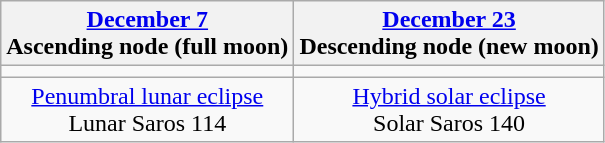<table class="wikitable">
<tr>
<th><a href='#'>December 7</a><br>Ascending node (full moon)</th>
<th><a href='#'>December 23</a><br>Descending node (new moon)</th>
</tr>
<tr>
<td></td>
<td></td>
</tr>
<tr align=center>
<td><a href='#'>Penumbral lunar eclipse</a><br>Lunar Saros 114</td>
<td><a href='#'>Hybrid solar eclipse</a><br>Solar Saros 140</td>
</tr>
</table>
